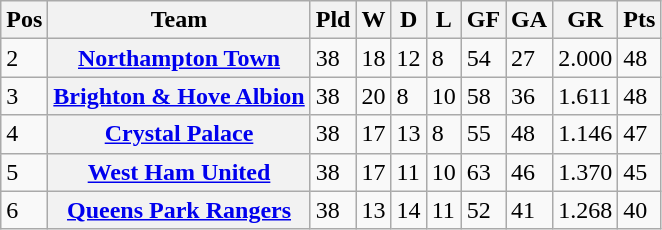<table class="wikitable sortable">
<tr>
<th><abbr>Pos</abbr></th>
<th align="left">Team</th>
<th><abbr>Pld</abbr></th>
<th><abbr>W</abbr></th>
<th><abbr>D</abbr></th>
<th><abbr>L</abbr></th>
<th><abbr>GF</abbr></th>
<th><abbr>GA</abbr></th>
<th><abbr>GR</abbr></th>
<th><abbr>Pts</abbr></th>
</tr>
<tr>
<td>2</td>
<th align="left"><a href='#'>Northampton Town</a></th>
<td>38</td>
<td>18</td>
<td>12</td>
<td>8</td>
<td>54</td>
<td>27</td>
<td>2.000</td>
<td>48</td>
</tr>
<tr>
<td>3</td>
<th align="left"><a href='#'>Brighton & Hove Albion</a></th>
<td>38</td>
<td>20</td>
<td>8</td>
<td>10</td>
<td>58</td>
<td>36</td>
<td>1.611</td>
<td>48</td>
</tr>
<tr>
<td>4</td>
<th align="left"><a href='#'>Crystal Palace</a></th>
<td>38</td>
<td>17</td>
<td>13</td>
<td>8</td>
<td>55</td>
<td>48</td>
<td>1.146</td>
<td>47</td>
</tr>
<tr>
<td>5</td>
<th align="left"><a href='#'>West Ham United</a></th>
<td>38</td>
<td>17</td>
<td>11</td>
<td>10</td>
<td>63</td>
<td>46</td>
<td>1.370</td>
<td>45</td>
</tr>
<tr>
<td>6</td>
<th align="left"><a href='#'>Queens Park Rangers</a></th>
<td>38</td>
<td>13</td>
<td>14</td>
<td>11</td>
<td>52</td>
<td>41</td>
<td>1.268</td>
<td>40</td>
</tr>
</table>
